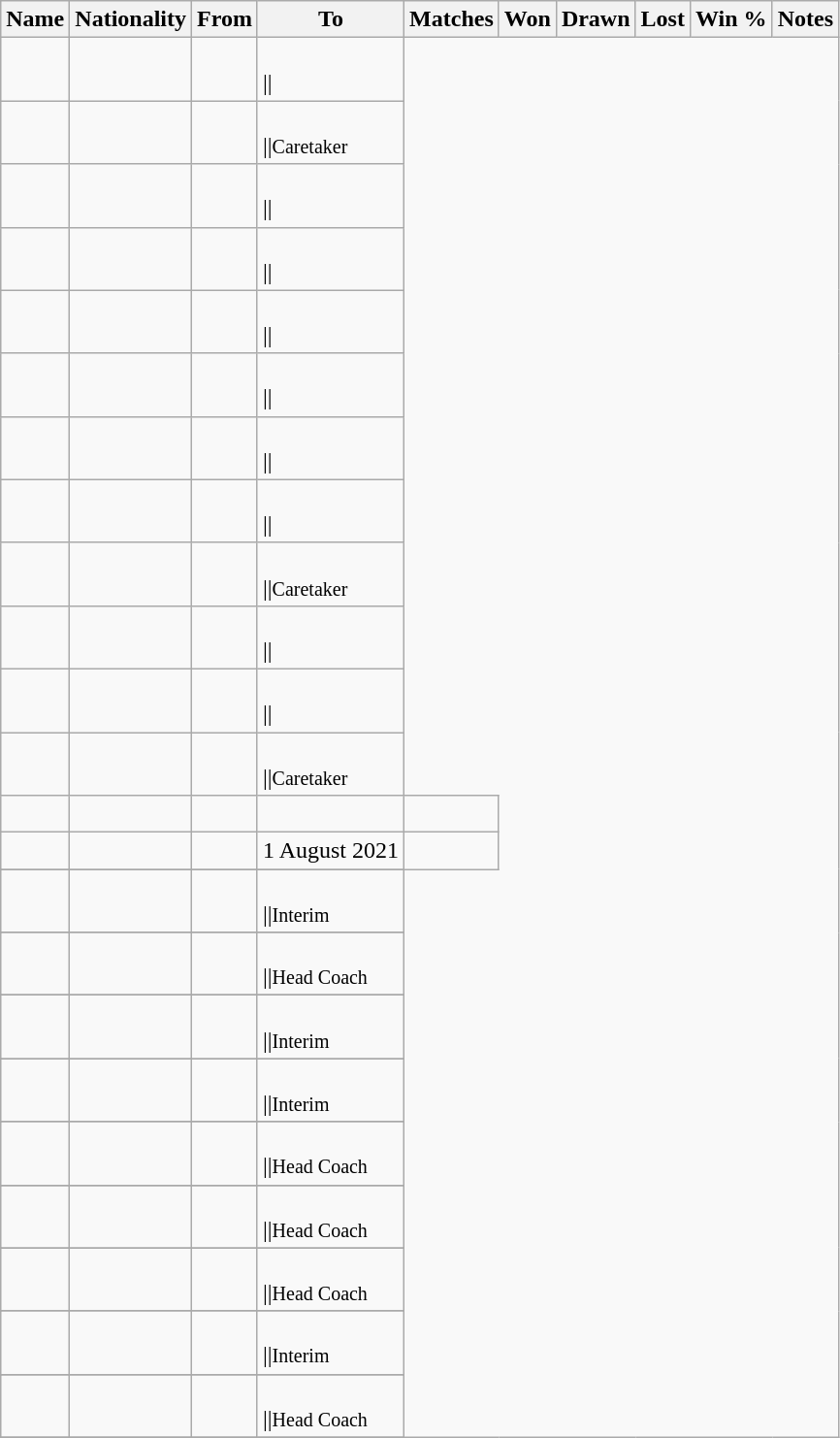<table class="wikitable sortable" style="text-align: center">
<tr>
<th>Name</th>
<th>Nationality</th>
<th>From</th>
<th class="unsortable">To</th>
<th>Matches</th>
<th>Won</th>
<th>Drawn</th>
<th>Lost</th>
<th>Win %</th>
<th class="unsortable">Notes</th>
</tr>
<tr>
<td align=left></td>
<td align=left></td>
<td align=left></td>
<td align=left><br>||</td>
</tr>
<tr>
<td align=left></td>
<td align=left></td>
<td align=left></td>
<td align=left><br>||<small>Caretaker</small></td>
</tr>
<tr>
<td align=left></td>
<td align=left></td>
<td align=left></td>
<td align=left><br>||</td>
</tr>
<tr>
<td align=left></td>
<td align=left></td>
<td align=left></td>
<td align=left><br>||</td>
</tr>
<tr>
<td align=left></td>
<td align=left></td>
<td align=left></td>
<td align=left><br>||</td>
</tr>
<tr>
<td align=left></td>
<td align=left></td>
<td align=left></td>
<td align=left><br>||</td>
</tr>
<tr>
<td align=left></td>
<td align=left></td>
<td align=left></td>
<td align=left><br>||</td>
</tr>
<tr>
<td align=left></td>
<td align=left></td>
<td align=left></td>
<td align=left><br>||</td>
</tr>
<tr>
<td align=left></td>
<td align=left></td>
<td align=left></td>
<td align=left><br>||<small>Caretaker</small></td>
</tr>
<tr>
<td align=left></td>
<td align=left></td>
<td align=left></td>
<td align=left><br>||</td>
</tr>
<tr>
<td align=left></td>
<td align=left></td>
<td align=left></td>
<td align=left><br>||</td>
</tr>
<tr>
<td align=left></td>
<td align=left></td>
<td align=left></td>
<td align=left><br>||<small>Caretaker</small></td>
</tr>
<tr>
<td align=left></td>
<td align=left></td>
<td align=left></td>
<td align=left><br></td>
<td></td>
</tr>
<tr>
<td align=left></td>
<td align=left></td>
<td align=left></td>
<td align=left>1 August 2021<br></td>
<td></td>
</tr>
<tr>
</tr>
<tr>
<td align=left></td>
<td align=left></td>
<td align=left></td>
<td align=left><br>||<small>Interim</small></td>
</tr>
<tr>
</tr>
<tr>
<td align=left></td>
<td align=left></td>
<td align=left></td>
<td align=left><br>||<small>Head Coach</small></td>
</tr>
<tr>
</tr>
<tr>
<td align=left></td>
<td align=left></td>
<td align=left></td>
<td align=left><br>||<small>Interim</small></td>
</tr>
<tr>
</tr>
<tr>
<td align=left></td>
<td align=left></td>
<td align=left></td>
<td align=left><br>||<small>Interim</small></td>
</tr>
<tr>
</tr>
<tr>
<td align=left></td>
<td align=left></td>
<td align=left></td>
<td align=left><br>||<small>Head Coach</small></td>
</tr>
<tr>
</tr>
<tr>
<td align=left></td>
<td align=left></td>
<td align=left></td>
<td align=left><br>
||<small>Head Coach</small></td>
</tr>
<tr>
</tr>
<tr>
<td align=left></td>
<td align=left></td>
<td align=left></td>
<td align=left><br>||<small>Head Coach</small></td>
</tr>
<tr>
</tr>
<tr>
<td align=left></td>
<td align=left></td>
<td align=left></td>
<td align=left><br>||<small>Interim</small></td>
</tr>
<tr>
</tr>
<tr>
<td align=left></td>
<td align=left></td>
<td align=left></td>
<td align=left><br>||<small>Head Coach</small></td>
</tr>
<tr>
</tr>
</table>
